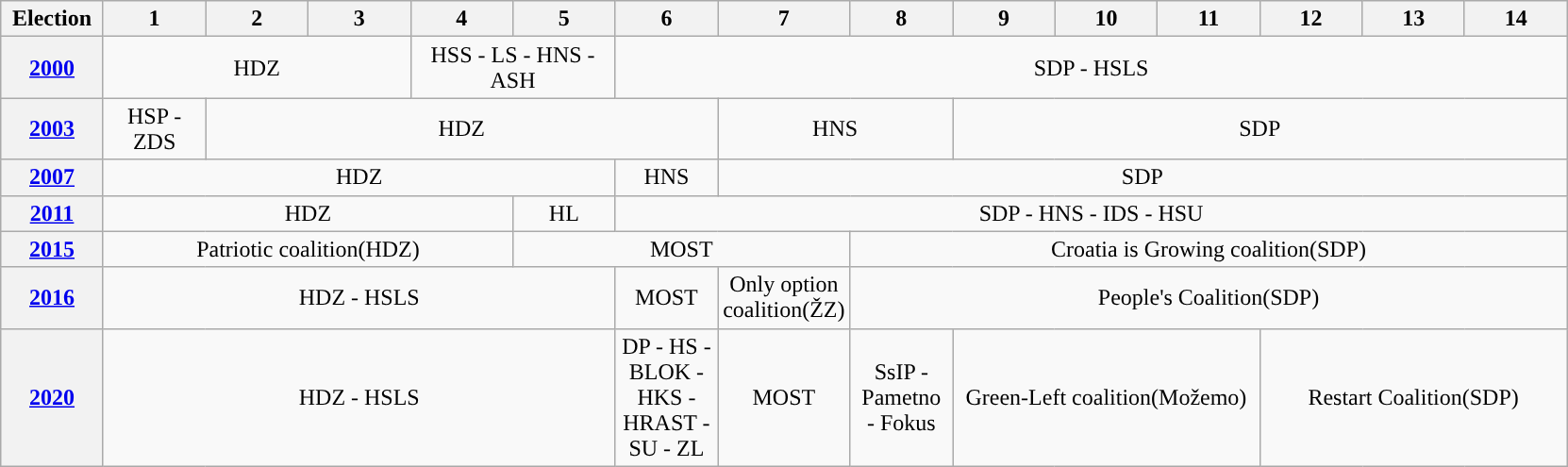<table class=wikitable style="text-align: center;">
<tr>
<th style="width: 65px;">Election</th>
<th style="width: 65px;">1</th>
<th style="width: 65px;">2</th>
<th style="width: 65px;">3</th>
<th style="width: 65px;">4</th>
<th style="width: 65px;">5</th>
<th style="width: 65px;">6</th>
<th style="width: 65px;">7</th>
<th style="width: 65px;">8</th>
<th style="width: 65px;">9</th>
<th style="width: 65px;">10</th>
<th style="width: 65px;">11</th>
<th style="width: 65px;">12</th>
<th style="width: 65px;">13</th>
<th style="width: 65px;">14</th>
</tr>
<tr>
<th><a href='#'>2000</a></th>
<td colspan=3 style="background:">HDZ</td>
<td colspan=2 style="background:">HSS - LS - HNS - ASH</td>
<td colspan=9 style="background:">SDP - HSLS</td>
</tr>
<tr>
<th><a href='#'>2003</a></th>
<td style="background:">HSP - ZDS</td>
<td colspan=5 style="background:">HDZ</td>
<td colspan=2 style="background:">HNS</td>
<td colspan=6 style="background:">SDP</td>
</tr>
<tr>
<th><a href='#'>2007</a></th>
<td colspan=5 style="background:">HDZ</td>
<td style="background:">HNS</td>
<td colspan=8 style="background:">SDP</td>
</tr>
<tr>
<th><a href='#'>2011</a></th>
<td colspan=4 style="background:">HDZ</td>
<td style="background:">HL</td>
<td colspan=9 style="background:">SDP - HNS - IDS - HSU</td>
</tr>
<tr>
<th><a href='#'>2015</a></th>
<td colspan=4 style="background:">Patriotic coalition(HDZ)</td>
<td colspan=3 style="background:">MOST</td>
<td colspan=7 style="background:">Croatia is Growing coalition(SDP)</td>
</tr>
<tr>
<th><a href='#'>2016</a></th>
<td colspan=5 style="background:">HDZ - HSLS</td>
<td style="background:">MOST</td>
<td style="background:">Only option coalition(ŽZ)</td>
<td colspan=7 style="background:">People's Coalition(SDP)</td>
</tr>
<tr>
<th><a href='#'>2020</a></th>
<td colspan=5 style="background:">HDZ - HSLS</td>
<td style="background:">DP - HS - BLOK - HKS - HRAST - SU - ZL</td>
<td style="background:">MOST</td>
<td style="background:">SsIP - Pametno - Fokus</td>
<td colspan=3 style="background:">Green-Left coalition(Možemo)</td>
<td colspan=3 style="background:">Restart Coalition(SDP)</td>
</tr>
</table>
